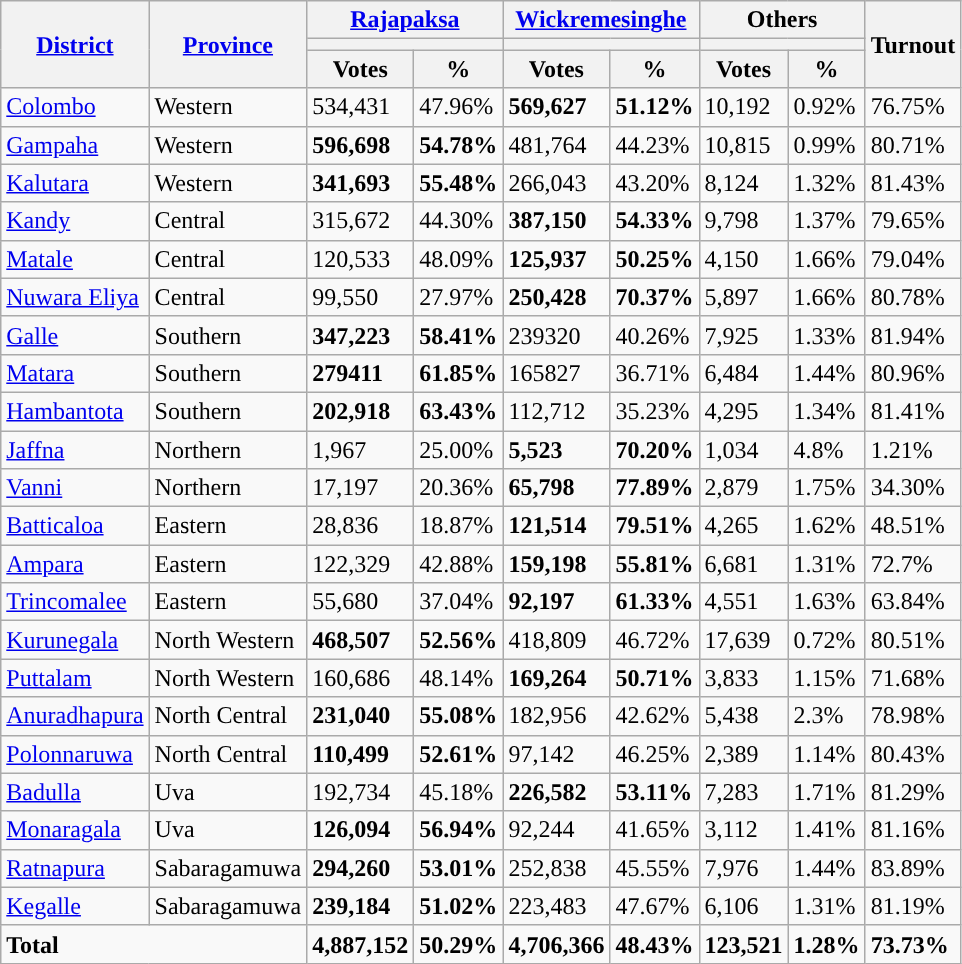<table class="wikitable sortable" style="font-size:100%; style="text-align:right;">
<tr>
<th rowspan=3><a href='#'>District</a></th>
<th rowspan=3><a href='#'>Province</a></th>
<th colspan=2><a href='#'>Rajapaksa</a></th>
<th colspan=2><a href='#'>Wickremesinghe</a></th>
<th colspan=2>Others</th>
<th rowspan=3>Turnout</th>
</tr>
<tr>
<th colspan=2 style="background:"></th>
<th colspan=2 style="background:"></th>
<th colspan=2></th>
</tr>
<tr>
<th>Votes</th>
<th align=center>%</th>
<th>Votes</th>
<th align=center>%</th>
<th>Votes</th>
<th align=center>%</th>
</tr>
<tr>
<td style="text-align:left;"><a href='#'>Colombo</a></td>
<td>Western</td>
<td>534,431</td>
<td>47.96%</td>
<td><strong>569,627</strong></td>
<td><strong>51.12%</strong></td>
<td>10,192</td>
<td>0.92%</td>
<td>76.75%</td>
</tr>
<tr>
<td style="text-align:left;"><a href='#'>Gampaha</a></td>
<td>Western</td>
<td><strong>596,698</strong></td>
<td><strong>54.78%</strong></td>
<td>481,764</td>
<td>44.23%</td>
<td>10,815</td>
<td>0.99%</td>
<td>80.71%</td>
</tr>
<tr>
<td style="text-align:left;"><a href='#'>Kalutara</a></td>
<td>Western</td>
<td><strong>341,693</strong></td>
<td><strong>55.48%</strong></td>
<td>266,043</td>
<td>43.20%</td>
<td>8,124</td>
<td>1.32%</td>
<td>81.43%</td>
</tr>
<tr>
<td style="text-align:left;"><a href='#'>Kandy</a></td>
<td>Central</td>
<td>315,672</td>
<td>44.30%</td>
<td><strong>387,150</strong></td>
<td><strong>54.33%</strong></td>
<td>9,798</td>
<td>1.37%</td>
<td>79.65%</td>
</tr>
<tr>
<td style="text-align:left;"><a href='#'>Matale</a></td>
<td>Central</td>
<td>120,533</td>
<td>48.09%</td>
<td><strong>125,937</strong></td>
<td><strong>50.25%</strong></td>
<td>4,150</td>
<td>1.66%</td>
<td>79.04%</td>
</tr>
<tr>
<td style="text-align:left;"><a href='#'>Nuwara Eliya</a></td>
<td>Central</td>
<td>99,550</td>
<td>27.97%</td>
<td><strong>250,428</strong></td>
<td><strong>70.37%</strong></td>
<td>5,897</td>
<td>1.66%</td>
<td>80.78%</td>
</tr>
<tr>
<td style="text-align:left;"><a href='#'>Galle</a></td>
<td>Southern</td>
<td><strong>347,223</strong></td>
<td><strong>58.41%</strong></td>
<td>239320</td>
<td>40.26%</td>
<td>7,925</td>
<td>1.33%</td>
<td>81.94%</td>
</tr>
<tr>
<td style="text-align:left;"><a href='#'>Matara</a></td>
<td>Southern</td>
<td><strong>279411</strong></td>
<td><strong>61.85%</strong></td>
<td>165827</td>
<td>36.71%</td>
<td>6,484</td>
<td>1.44%</td>
<td>80.96%</td>
</tr>
<tr>
<td style="text-align:left;"><a href='#'>Hambantota</a></td>
<td>Southern</td>
<td><strong>202,918</strong></td>
<td><strong>63.43%</strong></td>
<td>112,712</td>
<td>35.23%</td>
<td>4,295</td>
<td>1.34%</td>
<td>81.41%</td>
</tr>
<tr>
<td style="text-align:left;"><a href='#'>Jaffna</a></td>
<td>Northern</td>
<td>1,967</td>
<td>25.00%</td>
<td><strong>5,523</strong></td>
<td><strong>70.20%</strong></td>
<td>1,034</td>
<td>4.8%</td>
<td>1.21%</td>
</tr>
<tr>
<td style="text-align:left;"><a href='#'>Vanni</a></td>
<td>Northern</td>
<td>17,197</td>
<td>20.36%</td>
<td><strong>65,798</strong></td>
<td><strong>77.89%</strong></td>
<td>2,879</td>
<td>1.75%</td>
<td>34.30%</td>
</tr>
<tr>
<td style="text-align:left;"><a href='#'>Batticaloa</a></td>
<td>Eastern</td>
<td>28,836</td>
<td>18.87%</td>
<td><strong>121,514</strong></td>
<td><strong>79.51%</strong></td>
<td>4,265</td>
<td>1.62%</td>
<td>48.51%</td>
</tr>
<tr>
<td style="text-align:left;"><a href='#'>Ampara</a></td>
<td>Eastern</td>
<td>122,329</td>
<td>42.88%</td>
<td><strong>159,198</strong></td>
<td><strong>55.81%</strong></td>
<td>6,681</td>
<td>1.31%</td>
<td>72.7%</td>
</tr>
<tr>
<td style="text-align:left;"><a href='#'>Trincomalee</a></td>
<td>Eastern</td>
<td>55,680</td>
<td>37.04%</td>
<td><strong>92,197</strong></td>
<td><strong>61.33%</strong></td>
<td>4,551</td>
<td>1.63%</td>
<td>63.84%</td>
</tr>
<tr>
<td style="text-align:left;"><a href='#'>Kurunegala</a></td>
<td>North Western</td>
<td><strong>468,507</strong></td>
<td><strong>52.56%</strong></td>
<td>418,809</td>
<td>46.72%</td>
<td>17,639</td>
<td>0.72%</td>
<td>80.51%</td>
</tr>
<tr>
<td style="text-align:left;"><a href='#'>Puttalam</a></td>
<td>North Western</td>
<td>160,686</td>
<td>48.14%</td>
<td><strong>169,264</strong></td>
<td><strong>50.71%</strong></td>
<td>3,833</td>
<td>1.15%</td>
<td>71.68%</td>
</tr>
<tr>
<td style="text-align:left;"><a href='#'>Anuradhapura</a></td>
<td>North Central</td>
<td><strong>231,040</strong></td>
<td><strong>55.08%</strong></td>
<td>182,956</td>
<td>42.62%</td>
<td>5,438</td>
<td>2.3%</td>
<td>78.98%</td>
</tr>
<tr>
<td style="text-align:left;"><a href='#'>Polonnaruwa</a></td>
<td>North Central</td>
<td><strong>110,499</strong></td>
<td><strong>52.61%</strong></td>
<td>97,142</td>
<td>46.25%</td>
<td>2,389</td>
<td>1.14%</td>
<td>80.43%</td>
</tr>
<tr>
<td style="text-align:left;"><a href='#'>Badulla</a></td>
<td>Uva</td>
<td>192,734</td>
<td>45.18%</td>
<td><strong>226,582</strong></td>
<td><strong>53.11%</strong></td>
<td>7,283</td>
<td>1.71%</td>
<td>81.29%</td>
</tr>
<tr>
<td style="text-align:left;"><a href='#'>Monaragala</a></td>
<td>Uva</td>
<td><strong>126,094</strong></td>
<td><strong>56.94%</strong></td>
<td>92,244</td>
<td>41.65%</td>
<td>3,112</td>
<td>1.41%</td>
<td>81.16%</td>
</tr>
<tr>
<td style="text-align:left;"><a href='#'>Ratnapura</a></td>
<td>Sabaragamuwa</td>
<td><strong>294,260</strong></td>
<td><strong>53.01%</strong></td>
<td>252,838</td>
<td>45.55%</td>
<td>7,976</td>
<td>1.44%</td>
<td>83.89%</td>
</tr>
<tr>
<td style="text-align:left;"><a href='#'>Kegalle</a></td>
<td>Sabaragamuwa</td>
<td><strong>239,184</strong></td>
<td><strong>51.02%</strong></td>
<td>223,483</td>
<td>47.67%</td>
<td>6,106</td>
<td>1.31%</td>
<td>81.19%</td>
</tr>
<tr class="sortbottom" style="font-weight:bold">
<td colspan=2 align=left>Total</td>
<td>4,887,152</td>
<td>50.29%</td>
<td>4,706,366</td>
<td>48.43%</td>
<td>123,521</td>
<td>1.28%</td>
<td>73.73%</td>
</tr>
</table>
